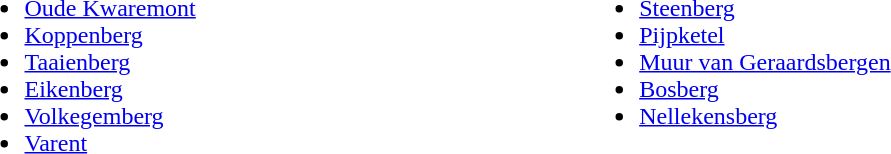<table width=65%>
<tr>
<td valign=top align=left width=33%><br><ul><li><a href='#'>Oude Kwaremont</a></li><li><a href='#'>Koppenberg</a></li><li><a href='#'>Taaienberg</a></li><li><a href='#'>Eikenberg</a></li><li><a href='#'>Volkegemberg</a></li><li><a href='#'>Varent</a></li></ul></td>
<td valign=top align=left width=33%><br><ul><li><a href='#'>Steenberg</a></li><li><a href='#'>Pijpketel</a></li><li><a href='#'>Muur van Geraardsbergen</a></li><li><a href='#'>Bosberg</a></li><li><a href='#'>Nellekensberg</a></li></ul></td>
</tr>
</table>
